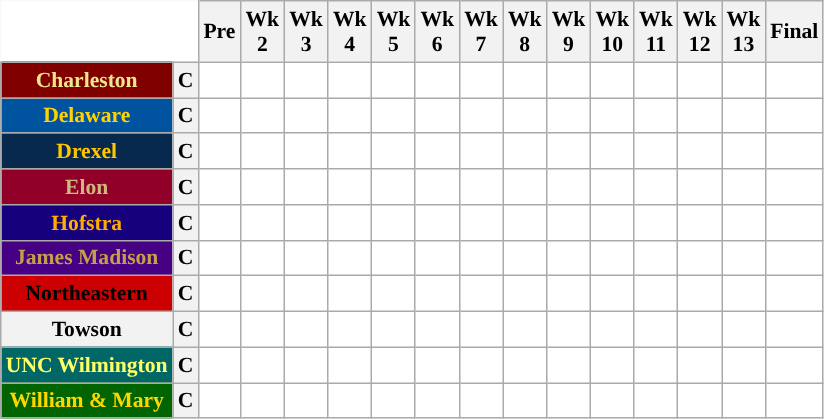<table class="wikitable" style="white-space:nowrap;font-size:90%;">
<tr>
<th colspan=2 style="background:white; border-top-style:hidden; border-left-style:hidden;"> </th>
<th>Pre</th>
<th>Wk<br>2</th>
<th>Wk<br>3</th>
<th>Wk<br>4</th>
<th>Wk<br>5</th>
<th>Wk<br>6</th>
<th>Wk<br>7</th>
<th>Wk<br>8</th>
<th>Wk<br>9</th>
<th>Wk<br>10</th>
<th>Wk<br>11</th>
<th>Wk<br>12</th>
<th>Wk<br>13</th>
<th>Final</th>
</tr>
<tr style="text-align:center;">
<th style="background:#800000; color:#F0E68C;">Charleston</th>
<th>C</th>
<td style="background:#FFF;"></td>
<td style="background:#FFF;"></td>
<td style="background:#FFF;"></td>
<td style="background:#FFF;"></td>
<td style="background:#FFF;"></td>
<td style="background:#FFF;"></td>
<td style="background:#FFF;"></td>
<td style="background:#FFF;"></td>
<td style="background:#FFF;"></td>
<td style="background:#FFF;"></td>
<td style="background:#FFF;"></td>
<td style="background:#FFF;"></td>
<td style="background:#FFF;"></td>
<td style="background:#FFF;"></td>
</tr>
<tr style="text-align:center;">
<th style="background:#00539f; color:#FFD200;">Delaware</th>
<th>C</th>
<td style="background:#FFF;"></td>
<td style="background:#FFF;"></td>
<td style="background:#FFF;"></td>
<td style="background:#FFF;"></td>
<td style="background:#FFF;"></td>
<td style="background:#FFF;"></td>
<td style="background:#FFF;"></td>
<td style="background:#FFF;"></td>
<td style="background:#FFF;"></td>
<td style="background:#FFF;"></td>
<td style="background:#FFF;"></td>
<td style="background:#FFF;"></td>
<td style="background:#FFF;"></td>
<td style="background:#FFF;"></td>
</tr>
<tr style="text-align:center;">
<th style="background:#07294D; color:#FFC600;">Drexel</th>
<th>C</th>
<td style="background:#FFF;"></td>
<td style="background:#FFF;"></td>
<td style="background:#FFF;"></td>
<td style="background:#FFF;"></td>
<td style="background:#FFF;"></td>
<td style="background:#FFF;"></td>
<td style="background:#FFF;"></td>
<td style="background:#FFF;"></td>
<td style="background:#FFF;"></td>
<td style="background:#FFF;"></td>
<td style="background:#FFF;"></td>
<td style="background:#FFF;"></td>
<td style="background:#FFF;"></td>
<td style="background:#FFF;"></td>
</tr>
<tr style="text-align:center;">
<th style="background:#910028; color:#CDB87D;">Elon</th>
<th>C</th>
<td style="background:#FFF;"></td>
<td style="background:#FFF;"></td>
<td style="background:#FFF;"></td>
<td style="background:#FFF;"></td>
<td style="background:#FFF;"></td>
<td style="background:#FFF;"></td>
<td style="background:#FFF;"></td>
<td style="background:#FFF;"></td>
<td style="background:#FFF;"></td>
<td style="background:#FFF;"></td>
<td style="background:#FFF;"></td>
<td style="background:#FFF;"></td>
<td style="background:#FFF;"></td>
<td style="background:#FFF;"></td>
</tr>
<tr style="text-align:center;">
<th style="background:#16007C; color:#FFAD00;">Hofstra</th>
<th>C</th>
<td style="background:#FFF;"></td>
<td style="background:#FFF;"></td>
<td style="background:#FFF;"></td>
<td style="background:#FFF;"></td>
<td style="background:#FFF;"></td>
<td style="background:#FFF;"></td>
<td style="background:#FFF;"></td>
<td style="background:#FFF;"></td>
<td style="background:#FFF;"></td>
<td style="background:#FFF;"></td>
<td style="background:#FFF;"></td>
<td style="background:#FFF;"></td>
<td style="background:#FFF;"></td>
<td style="background:#FFF;"></td>
</tr>
<tr style="text-align:center;">
<th style="background:#450084; color:#C2A14D;">James Madison</th>
<th>C</th>
<td style="background:#FFF;"></td>
<td style="background:#FFF;"></td>
<td style="background:#FFF;"></td>
<td style="background:#FFF;"></td>
<td style="background:#FFF;"></td>
<td style="background:#FFF;"></td>
<td style="background:#FFF;"></td>
<td style="background:#FFF;"></td>
<td style="background:#FFF;"></td>
<td style="background:#FFF;"></td>
<td style="background:#FFF;"></td>
<td style="background:#FFF;"></td>
<td style="background:#FFF;"></td>
<td style="background:#FFF;"></td>
</tr>
<tr style="text-align:center;">
<th style="background:#CC0000; color:#000000;">Northeastern</th>
<th>C</th>
<td style="background:#FFF;"></td>
<td style="background:#FFF;"></td>
<td style="background:#FFF;"></td>
<td style="background:#FFF;"></td>
<td style="background:#FFF;"></td>
<td style="background:#FFF;"></td>
<td style="background:#FFF;"></td>
<td style="background:#FFF;"></td>
<td style="background:#FFF;"></td>
<td style="background:#FFF;"></td>
<td style="background:#FFF;"></td>
<td style="background:#FFF;"></td>
<td style="background:#FFF;"></td>
<td style="background:#FFF;"></td>
</tr>
<tr style="text-align:center;">
<th style="background:#">Towson</th>
<th>C</th>
<td style="background:#FFF;"></td>
<td style="background:#FFF;"></td>
<td style="background:#FFF;"></td>
<td style="background:#FFF;"></td>
<td style="background:#FFF;"></td>
<td style="background:#FFF;"></td>
<td style="background:#FFF;"></td>
<td style="background:#FFF;"></td>
<td style="background:#FFF;"></td>
<td style="background:#FFF;"></td>
<td style="background:#FFF;"></td>
<td style="background:#FFF;"></td>
<td style="background:#FFF;"></td>
<td style="background:#FFF;"></td>
</tr>
<tr style="text-align:center;">
<th style="background:#006666; color:#FFFF66;">UNC Wilmington</th>
<th>C</th>
<td style="background:#FFF;"></td>
<td style="background:#FFF;"></td>
<td style="background:#FFF;"></td>
<td style="background:#FFF;"></td>
<td style="background:#FFF;"></td>
<td style="background:#FFF;"></td>
<td style="background:#FFF;"></td>
<td style="background:#FFF;"></td>
<td style="background:#FFF;"></td>
<td style="background:#FFF;"></td>
<td style="background:#FFF;"></td>
<td style="background:#FFF;"></td>
<td style="background:#FFF;"></td>
<td style="background:#FFF;"></td>
</tr>
<tr style="text-align:center;">
<th style="background:#006400; color:#FFD700;">William & Mary</th>
<th>C</th>
<td style="background:#FFF;"></td>
<td style="background:#FFF;"></td>
<td style="background:#FFF;"></td>
<td style="background:#FFF;"></td>
<td style="background:#FFF;"></td>
<td style="background:#FFF;"></td>
<td style="background:#FFF;"></td>
<td style="background:#FFF;"></td>
<td style="background:#FFF;"></td>
<td style="background:#FFF;"></td>
<td style="background:#FFF;"></td>
<td style="background:#FFF;"></td>
<td style="background:#FFF;"></td>
<td style="background:#FFF;"></td>
</tr>
</table>
